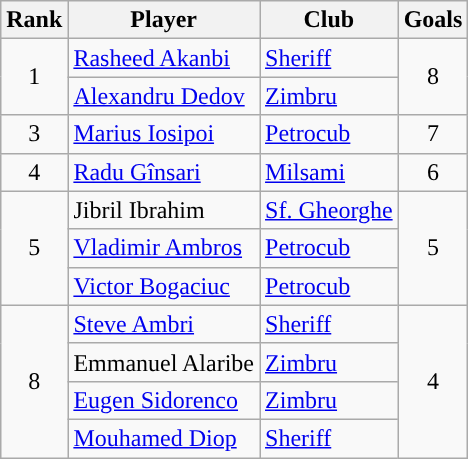<table class="wikitable">
<tr>
<th>Rank</th>
<th>Player</th>
<th>Club</th>
<th>Goals</th>
</tr>
<tr>
<td rowspan=2 align=center>1</td>
<td> <a href='#'>Rasheed Akanbi</a></td>
<td><a href='#'>Sheriff</a></td>
<td rowspan=2 align=center>8</td>
</tr>
<tr>
<td> <a href='#'>Alexandru Dedov</a></td>
<td><a href='#'>Zimbru</a></td>
</tr>
<tr>
<td rowspan=1 align=center>3</td>
<td> <a href='#'>Marius Iosipoi</a></td>
<td><a href='#'>Petrocub</a></td>
<td rowspan=1 align=center>7</td>
</tr>
<tr>
<td rowspan=1 align=center>4</td>
<td> <a href='#'>Radu Gînsari</a></td>
<td><a href='#'>Milsami</a></td>
<td rowspan=1 align=center>6</td>
</tr>
<tr>
<td rowspan=3 align=center>5</td>
<td> Jibril Ibrahim</td>
<td><a href='#'>Sf. Gheorghe</a></td>
<td rowspan=3 align=center>5</td>
</tr>
<tr>
<td> <a href='#'>Vladimir Ambros</a></td>
<td><a href='#'>Petrocub</a></td>
</tr>
<tr>
<td> <a href='#'>Victor Bogaciuc</a></td>
<td><a href='#'>Petrocub</a></td>
</tr>
<tr>
<td rowspan=4 align=center>8</td>
<td> <a href='#'>Steve Ambri</a></td>
<td><a href='#'>Sheriff</a></td>
<td rowspan=4 align=center>4</td>
</tr>
<tr>
<td> Emmanuel Alaribe</td>
<td><a href='#'>Zimbru</a></td>
</tr>
<tr>
<td> <a href='#'>Eugen Sidorenco</a></td>
<td><a href='#'>Zimbru</a></td>
</tr>
<tr>
<td> <a href='#'>Mouhamed Diop</a></td>
<td><a href='#'>Sheriff</a></td>
</tr>
</table>
